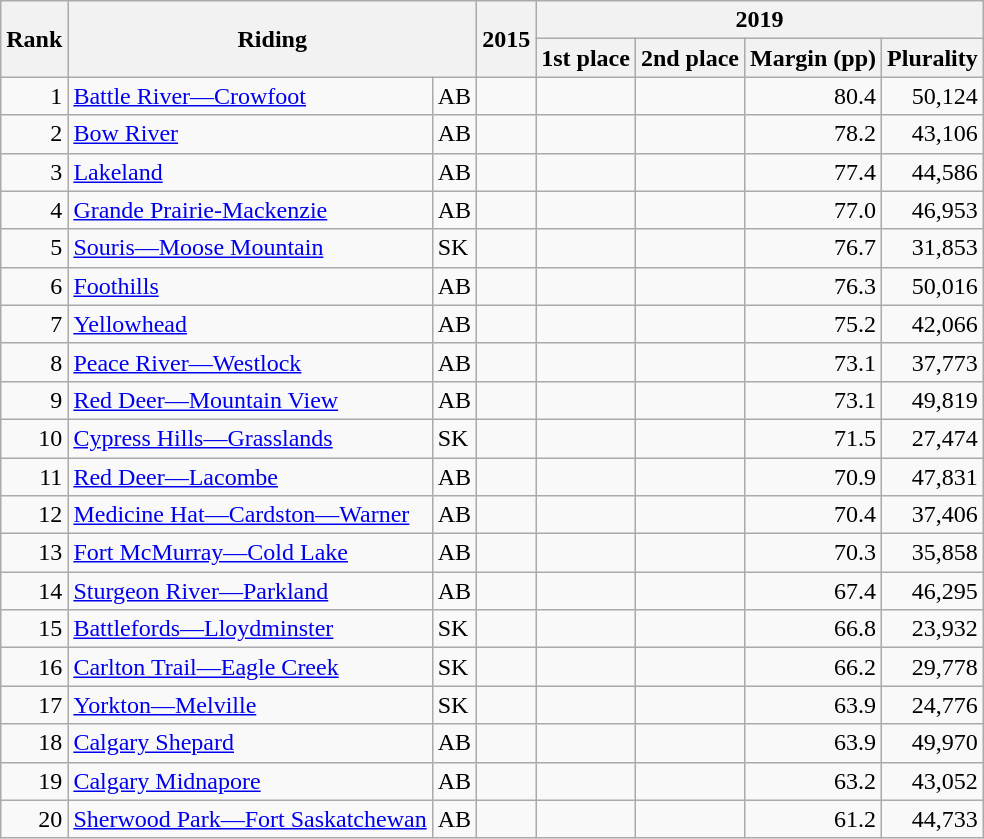<table class="wikitable" style="text-align:left;">
<tr>
<th rowspan="2">Rank</th>
<th rowspan="2" colspan="2">Riding</th>
<th rowspan="2">2015</th>
<th colspan="4">2019</th>
</tr>
<tr>
<th>1st place</th>
<th>2nd place</th>
<th>Margin (pp)</th>
<th>Plurality</th>
</tr>
<tr>
<td style="text-align:right;">1</td>
<td><a href='#'>Battle River—Crowfoot</a></td>
<td>AB</td>
<td></td>
<td></td>
<td></td>
<td style="text-align:right;">80.4</td>
<td style="text-align:right;">50,124</td>
</tr>
<tr>
<td style="text-align:right;">2</td>
<td><a href='#'>Bow River</a></td>
<td>AB</td>
<td></td>
<td></td>
<td></td>
<td style="text-align:right;">78.2</td>
<td style="text-align:right;">43,106</td>
</tr>
<tr>
<td style="text-align:right;">3</td>
<td><a href='#'>Lakeland</a></td>
<td>AB</td>
<td></td>
<td></td>
<td></td>
<td style="text-align:right;">77.4</td>
<td style="text-align:right;">44,586</td>
</tr>
<tr>
<td style="text-align:right;">4</td>
<td><a href='#'>Grande Prairie-Mackenzie</a></td>
<td>AB</td>
<td></td>
<td></td>
<td></td>
<td style="text-align:right;">77.0</td>
<td style="text-align:right;">46,953</td>
</tr>
<tr>
<td style="text-align:right;">5</td>
<td><a href='#'>Souris—Moose Mountain</a></td>
<td>SK</td>
<td></td>
<td></td>
<td></td>
<td style="text-align:right;">76.7</td>
<td style="text-align:right;">31,853</td>
</tr>
<tr>
<td style="text-align:right;">6</td>
<td><a href='#'>Foothills</a></td>
<td>AB</td>
<td></td>
<td></td>
<td></td>
<td style="text-align:right;">76.3</td>
<td style="text-align:right;">50,016</td>
</tr>
<tr>
<td style="text-align:right;">7</td>
<td><a href='#'>Yellowhead</a></td>
<td>AB</td>
<td></td>
<td></td>
<td></td>
<td style="text-align:right;">75.2</td>
<td style="text-align:right;">42,066</td>
</tr>
<tr>
<td style="text-align:right;">8</td>
<td><a href='#'>Peace River—Westlock</a></td>
<td>AB</td>
<td></td>
<td></td>
<td></td>
<td style="text-align:right;">73.1</td>
<td style="text-align:right;">37,773</td>
</tr>
<tr>
<td style="text-align:right;">9</td>
<td><a href='#'>Red Deer—Mountain View</a></td>
<td>AB</td>
<td></td>
<td></td>
<td></td>
<td style="text-align:right;">73.1</td>
<td style="text-align:right;">49,819</td>
</tr>
<tr>
<td style="text-align:right;">10</td>
<td><a href='#'>Cypress Hills—Grasslands</a></td>
<td>SK</td>
<td></td>
<td></td>
<td></td>
<td style="text-align:right;">71.5</td>
<td style="text-align:right;">27,474</td>
</tr>
<tr>
<td style="text-align:right;">11</td>
<td><a href='#'>Red Deer—Lacombe</a></td>
<td>AB</td>
<td></td>
<td></td>
<td></td>
<td style="text-align:right;">70.9</td>
<td style="text-align:right;">47,831</td>
</tr>
<tr>
<td style="text-align:right;">12</td>
<td><a href='#'>Medicine Hat—Cardston—Warner</a></td>
<td>AB</td>
<td></td>
<td></td>
<td></td>
<td style="text-align:right;">70.4</td>
<td style="text-align:right;">37,406</td>
</tr>
<tr>
<td style="text-align:right;">13</td>
<td><a href='#'>Fort McMurray—Cold Lake</a></td>
<td>AB</td>
<td></td>
<td></td>
<td></td>
<td style="text-align:right;">70.3</td>
<td style="text-align:right;">35,858</td>
</tr>
<tr>
<td style="text-align:right;">14</td>
<td><a href='#'>Sturgeon River—Parkland</a></td>
<td>AB</td>
<td></td>
<td></td>
<td></td>
<td style="text-align:right;">67.4</td>
<td style="text-align:right;">46,295</td>
</tr>
<tr>
<td style="text-align:right;">15</td>
<td><a href='#'>Battlefords—Lloydminster</a></td>
<td>SK</td>
<td></td>
<td></td>
<td></td>
<td style="text-align:right;">66.8</td>
<td style="text-align:right;">23,932</td>
</tr>
<tr>
<td style="text-align:right;">16</td>
<td><a href='#'>Carlton Trail—Eagle Creek</a></td>
<td>SK</td>
<td></td>
<td></td>
<td></td>
<td style="text-align:right;">66.2</td>
<td style="text-align:right;">29,778</td>
</tr>
<tr>
<td style="text-align:right;">17</td>
<td><a href='#'>Yorkton—Melville</a></td>
<td>SK</td>
<td></td>
<td></td>
<td></td>
<td style="text-align:right;">63.9</td>
<td style="text-align:right;">24,776</td>
</tr>
<tr>
<td style="text-align:right;">18</td>
<td><a href='#'>Calgary Shepard</a></td>
<td>AB</td>
<td></td>
<td></td>
<td></td>
<td style="text-align:right;">63.9</td>
<td style="text-align:right;">49,970</td>
</tr>
<tr>
<td style="text-align:right;">19</td>
<td><a href='#'>Calgary Midnapore</a></td>
<td>AB</td>
<td></td>
<td></td>
<td></td>
<td style="text-align:right;">63.2</td>
<td style="text-align:right;">43,052</td>
</tr>
<tr>
<td style="text-align:right;">20</td>
<td><a href='#'>Sherwood Park—Fort Saskatchewan</a></td>
<td>AB</td>
<td></td>
<td></td>
<td></td>
<td style="text-align:right;">61.2</td>
<td style="text-align:right;">44,733</td>
</tr>
</table>
